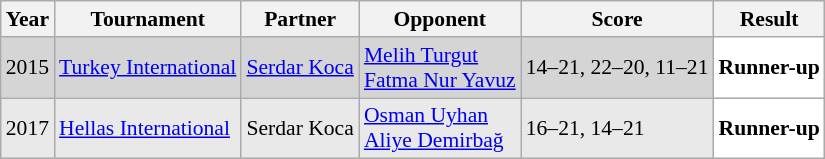<table class="sortable wikitable" style="font-size: 90%;">
<tr>
<th>Year</th>
<th>Tournament</th>
<th>Partner</th>
<th>Opponent</th>
<th>Score</th>
<th>Result</th>
</tr>
<tr style="background:#D5D5D5">
<td align="center">2015</td>
<td align="left"><a href='#'>Turkey International</a></td>
<td align="left"> <a href='#'>Serdar Koca</a></td>
<td align="left"> <a href='#'>Melih Turgut</a><br> <a href='#'>Fatma Nur Yavuz</a></td>
<td align="left">14–21, 22–20, 11–21</td>
<td style="text-align:left; background:white"> <strong>Runner-up</strong></td>
</tr>
<tr style="background:#E9E9E9">
<td align="center">2017</td>
<td align="left"><a href='#'>Hellas International</a></td>
<td align="left"> Serdar Koca</td>
<td align="left"> <a href='#'>Osman Uyhan</a><br> <a href='#'>Aliye Demirbağ</a></td>
<td align="left">16–21, 14–21</td>
<td style="text-align:left; background:white"> <strong>Runner-up</strong></td>
</tr>
</table>
